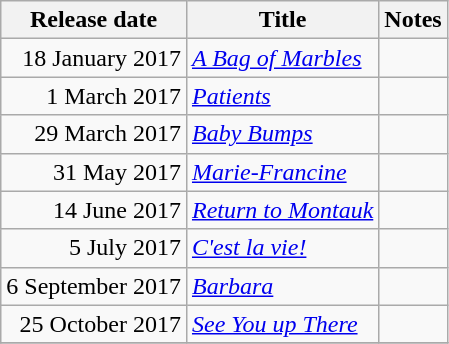<table class="wikitable sortable">
<tr>
<th scope="col">Release date</th>
<th>Title</th>
<th>Notes</th>
</tr>
<tr>
<td style="text-align:right;">18 January 2017</td>
<td><em><a href='#'>A Bag of Marbles</a></em></td>
<td></td>
</tr>
<tr>
<td style="text-align:right;">1 March 2017</td>
<td><em><a href='#'>Patients</a></em></td>
<td></td>
</tr>
<tr>
<td style="text-align:right;">29 March 2017</td>
<td><em><a href='#'>Baby Bumps</a></em></td>
<td></td>
</tr>
<tr>
<td style="text-align:right;">31 May 2017</td>
<td><em><a href='#'>Marie-Francine</a></em></td>
<td></td>
</tr>
<tr>
<td style="text-align:right;">14 June 2017</td>
<td><em><a href='#'>Return to Montauk</a></em></td>
<td></td>
</tr>
<tr>
<td style="text-align:right;">5 July 2017</td>
<td><em><a href='#'>C'est la vie!</a></em></td>
<td></td>
</tr>
<tr>
<td style="text-align:right;">6 September 2017</td>
<td><em><a href='#'>Barbara</a></em></td>
<td></td>
</tr>
<tr>
<td style="text-align:right;">25 October 2017</td>
<td><em><a href='#'>See You up There</a></em></td>
<td></td>
</tr>
<tr>
</tr>
</table>
